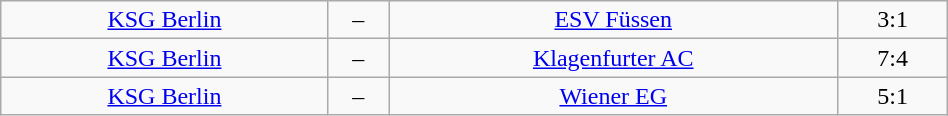<table class="wikitable" width="50%">
<tr align="center">
<td><a href='#'>KSG Berlin</a></td>
<td>–</td>
<td><a href='#'>ESV Füssen</a></td>
<td>3:1</td>
</tr>
<tr align="center">
<td><a href='#'>KSG Berlin</a></td>
<td>–</td>
<td><a href='#'>Klagenfurter AC</a></td>
<td>7:4</td>
</tr>
<tr align="center">
<td><a href='#'>KSG Berlin</a></td>
<td>–</td>
<td><a href='#'>Wiener EG</a></td>
<td>5:1</td>
</tr>
</table>
